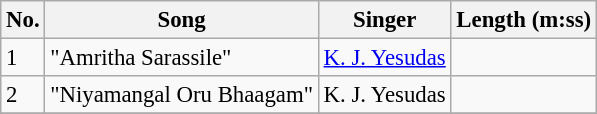<table class="wikitable" style="font-size:95%;">
<tr>
<th>No.</th>
<th>Song</th>
<th>Singer</th>
<th>Length (m:ss)</th>
</tr>
<tr>
<td>1</td>
<td>"Amritha Sarassile"</td>
<td><a href='#'>K. J. Yesudas</a></td>
<td></td>
</tr>
<tr>
<td>2</td>
<td>"Niyamangal Oru Bhaagam"</td>
<td>K. J. Yesudas</td>
<td></td>
</tr>
<tr>
</tr>
</table>
